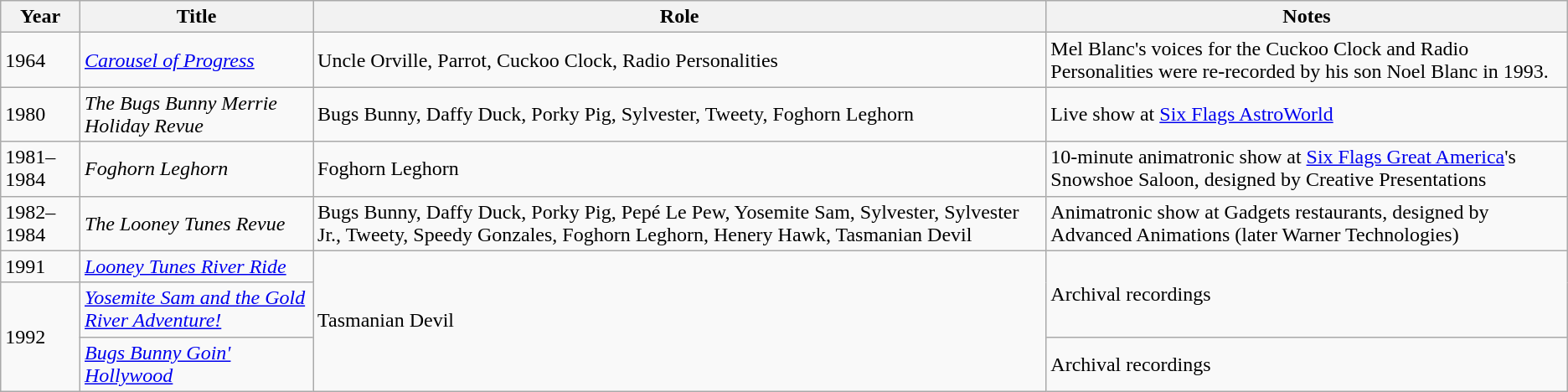<table class="wikitable">
<tr>
<th>Year</th>
<th>Title</th>
<th>Role</th>
<th>Notes</th>
</tr>
<tr>
<td>1964</td>
<td><em><a href='#'>Carousel of Progress</a></em></td>
<td>Uncle Orville, Parrot, Cuckoo Clock, Radio Personalities</td>
<td>Mel Blanc's voices for the Cuckoo Clock and Radio Personalities were re-recorded by his son Noel Blanc in 1993.</td>
</tr>
<tr>
<td>1980</td>
<td><em>The Bugs Bunny Merrie Holiday Revue</em></td>
<td>Bugs Bunny, Daffy Duck, Porky Pig, Sylvester, Tweety, Foghorn Leghorn</td>
<td>Live show at <a href='#'>Six Flags AstroWorld</a></td>
</tr>
<tr>
<td>1981–1984</td>
<td><em>Foghorn Leghorn</em></td>
<td>Foghorn Leghorn</td>
<td>10-minute animatronic show at <a href='#'>Six Flags Great America</a>'s Snowshoe Saloon, designed by Creative Presentations</td>
</tr>
<tr>
<td>1982–1984</td>
<td><em>The Looney Tunes Revue</em></td>
<td>Bugs Bunny, Daffy Duck, Porky Pig, Pepé Le Pew, Yosemite Sam, Sylvester, Sylvester Jr., Tweety, Speedy Gonzales, Foghorn Leghorn, Henery Hawk, Tasmanian Devil</td>
<td>Animatronic show at Gadgets restaurants, designed by Advanced Animations (later Warner Technologies)</td>
</tr>
<tr>
<td>1991</td>
<td><em><a href='#'>Looney Tunes River Ride</a></em></td>
<td rowspan="3">Tasmanian Devil</td>
<td rowspan="2">Archival recordings</td>
</tr>
<tr>
<td rowspan="2">1992</td>
<td><em><a href='#'>Yosemite Sam and the Gold River Adventure!</a></em></td>
</tr>
<tr>
<td><em><a href='#'>Bugs Bunny Goin' Hollywood</a></em></td>
<td>Archival recordings</td>
</tr>
</table>
